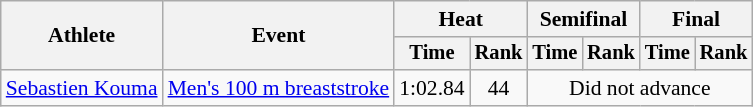<table class=wikitable style="font-size:90%">
<tr>
<th rowspan="2">Athlete</th>
<th rowspan="2">Event</th>
<th colspan="2">Heat</th>
<th colspan="2">Semifinal</th>
<th colspan="2">Final</th>
</tr>
<tr style="font-size:95%">
<th>Time</th>
<th>Rank</th>
<th>Time</th>
<th>Rank</th>
<th>Time</th>
<th>Rank</th>
</tr>
<tr align=center>
<td align=left><a href='#'>Sebastien Kouma</a></td>
<td align=left><a href='#'>Men's 100 m breaststroke</a></td>
<td>1:02.84</td>
<td>44</td>
<td colspan="4">Did not advance</td>
</tr>
</table>
